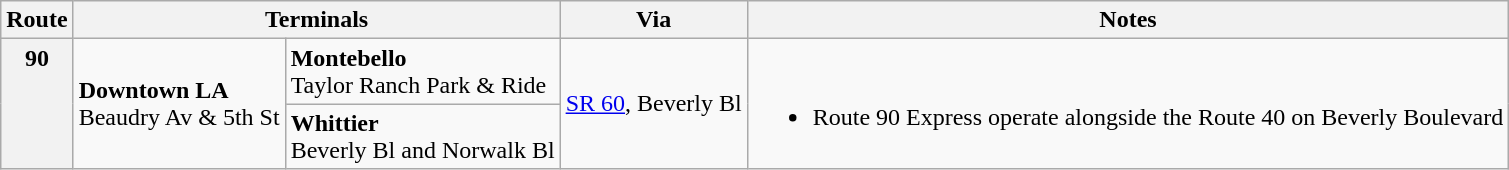<table class="wikitable" style="vertical-align:top">
<tr>
<th>Route</th>
<th colspan="2">Terminals</th>
<th>Via</th>
<th>Notes</th>
</tr>
<tr>
<th rowspan="2" style="vertical-align:top">90</th>
<td rowspan="2"><strong>Downtown LA</strong><br>Beaudry Av & 5th St</td>
<td><strong>Montebello</strong><br>Taylor Ranch Park & Ride</td>
<td rowspan="2"><a href='#'>SR 60</a>, Beverly Bl</td>
<td rowspan="2"><br><ul><li>Route 90 Express operate alongside the Route 40 on Beverly Boulevard</li></ul></td>
</tr>
<tr>
<td><strong>Whittier</strong><br>Beverly Bl and Norwalk Bl</td>
</tr>
</table>
